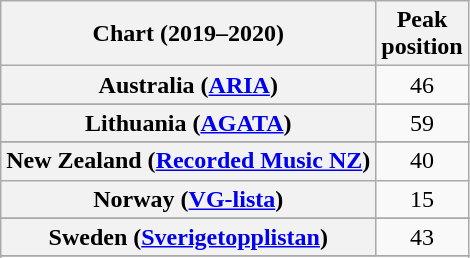<table class="wikitable sortable plainrowheaders" style="text-align:center">
<tr>
<th scope="col">Chart (2019–2020)</th>
<th scope="col">Peak<br>position</th>
</tr>
<tr>
<th scope="row">Australia (<a href='#'>ARIA</a>)</th>
<td>46</td>
</tr>
<tr>
</tr>
<tr>
</tr>
<tr>
</tr>
<tr>
</tr>
<tr>
</tr>
<tr>
</tr>
<tr>
<th scope="row">Lithuania (<a href='#'>AGATA</a>)</th>
<td>59</td>
</tr>
<tr>
</tr>
<tr>
<th scope="row">New Zealand (<a href='#'>Recorded Music NZ</a>)</th>
<td>40</td>
</tr>
<tr>
<th scope="row">Norway (<a href='#'>VG-lista</a>)</th>
<td>15</td>
</tr>
<tr>
</tr>
<tr>
</tr>
<tr>
</tr>
<tr>
<th scope="row">Sweden (<a href='#'>Sverigetopplistan</a>)</th>
<td>43</td>
</tr>
<tr>
</tr>
<tr>
</tr>
<tr>
</tr>
<tr>
</tr>
</table>
